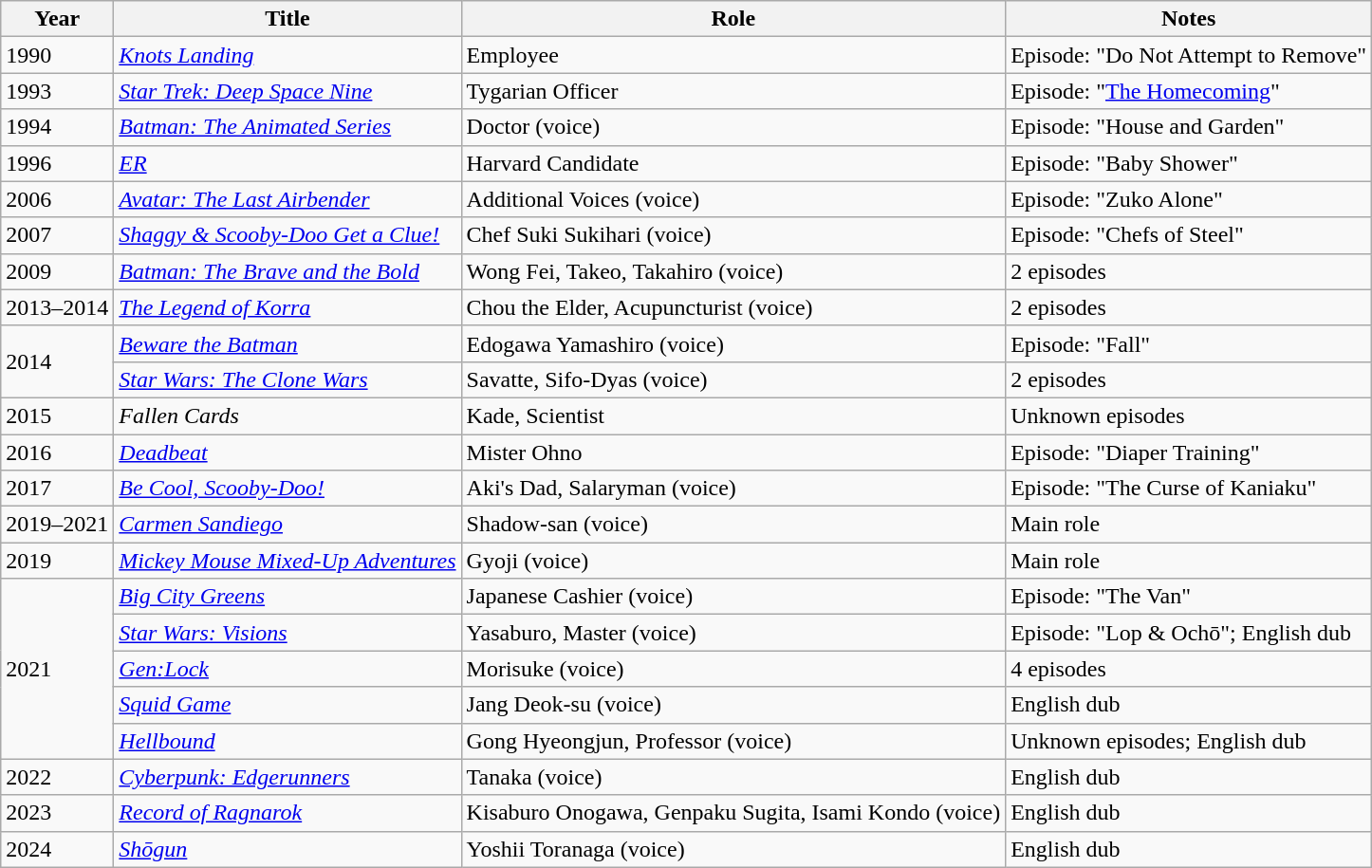<table class="wikitable sortable">
<tr>
<th>Year</th>
<th>Title</th>
<th>Role</th>
<th>Notes</th>
</tr>
<tr>
<td>1990</td>
<td><em><a href='#'>Knots Landing</a></em></td>
<td>Employee</td>
<td>Episode: "Do Not Attempt to Remove"</td>
</tr>
<tr>
<td>1993</td>
<td><em><a href='#'>Star Trek: Deep Space Nine</a></em></td>
<td>Tygarian Officer</td>
<td>Episode: "<a href='#'>The Homecoming</a>"</td>
</tr>
<tr>
<td>1994</td>
<td><em><a href='#'>Batman: The Animated Series</a></em></td>
<td>Doctor (voice)</td>
<td>Episode: "House and Garden"</td>
</tr>
<tr>
<td>1996</td>
<td><em><a href='#'>ER</a></em></td>
<td>Harvard Candidate</td>
<td>Episode: "Baby Shower"</td>
</tr>
<tr>
<td>2006</td>
<td><em><a href='#'>Avatar: The Last Airbender</a></em></td>
<td>Additional Voices (voice)</td>
<td>Episode: "Zuko Alone"</td>
</tr>
<tr>
<td>2007</td>
<td><em><a href='#'>Shaggy & Scooby-Doo Get a Clue!</a></em></td>
<td>Chef Suki Sukihari (voice)</td>
<td>Episode: "Chefs of Steel"</td>
</tr>
<tr>
<td>2009</td>
<td><em><a href='#'>Batman: The Brave and the Bold</a></em></td>
<td>Wong Fei, Takeo, Takahiro (voice)</td>
<td>2 episodes</td>
</tr>
<tr>
<td>2013–2014</td>
<td><em><a href='#'>The Legend of Korra</a></em></td>
<td>Chou the Elder, Acupuncturist (voice)</td>
<td>2 episodes</td>
</tr>
<tr>
<td rowspan="2">2014</td>
<td><em><a href='#'>Beware the Batman</a></em></td>
<td>Edogawa Yamashiro (voice)</td>
<td>Episode: "Fall"</td>
</tr>
<tr>
<td><em><a href='#'>Star Wars: The Clone Wars</a></em></td>
<td>Savatte, Sifo-Dyas (voice)</td>
<td>2 episodes</td>
</tr>
<tr>
<td>2015</td>
<td><em>Fallen Cards</em></td>
<td>Kade, Scientist</td>
<td>Unknown episodes</td>
</tr>
<tr>
<td>2016</td>
<td><em><a href='#'>Deadbeat</a></em></td>
<td>Mister Ohno</td>
<td>Episode: "Diaper Training"</td>
</tr>
<tr>
<td>2017</td>
<td><em><a href='#'>Be Cool, Scooby-Doo!</a></em></td>
<td>Aki's Dad, Salaryman (voice)</td>
<td>Episode: "The Curse of Kaniaku"</td>
</tr>
<tr>
<td>2019–2021</td>
<td><em><a href='#'>Carmen Sandiego</a></em></td>
<td>Shadow-san (voice)</td>
<td>Main role</td>
</tr>
<tr>
<td>2019</td>
<td><em><a href='#'>Mickey Mouse Mixed-Up Adventures</a></em></td>
<td>Gyoji (voice)</td>
<td>Main role</td>
</tr>
<tr>
<td rowspan="5">2021</td>
<td><em><a href='#'>Big City Greens</a></em></td>
<td>Japanese Cashier (voice)</td>
<td>Episode: "The Van"</td>
</tr>
<tr>
<td><em><a href='#'>Star Wars: Visions</a></em></td>
<td>Yasaburo, Master (voice)</td>
<td>Episode: "Lop & Ochō"; English dub</td>
</tr>
<tr>
<td><em><a href='#'>Gen:Lock</a></em></td>
<td>Morisuke (voice)</td>
<td>4 episodes</td>
</tr>
<tr>
<td><em><a href='#'>Squid Game</a></em></td>
<td>Jang Deok-su (voice)</td>
<td>English dub</td>
</tr>
<tr>
<td><em><a href='#'>Hellbound</a></em></td>
<td>Gong Hyeongjun, Professor (voice)</td>
<td>Unknown episodes; English dub</td>
</tr>
<tr>
<td>2022</td>
<td><em><a href='#'>Cyberpunk: Edgerunners</a></em></td>
<td>Tanaka (voice)</td>
<td>English dub</td>
</tr>
<tr>
<td>2023</td>
<td><em><a href='#'>Record of Ragnarok</a></em></td>
<td>Kisaburo Onogawa, Genpaku Sugita, Isami Kondo (voice)</td>
<td>English dub</td>
</tr>
<tr>
<td>2024</td>
<td><em><a href='#'>Shōgun</a> </em></td>
<td>Yoshii Toranaga (voice)</td>
<td>English dub<em></em></td>
</tr>
</table>
